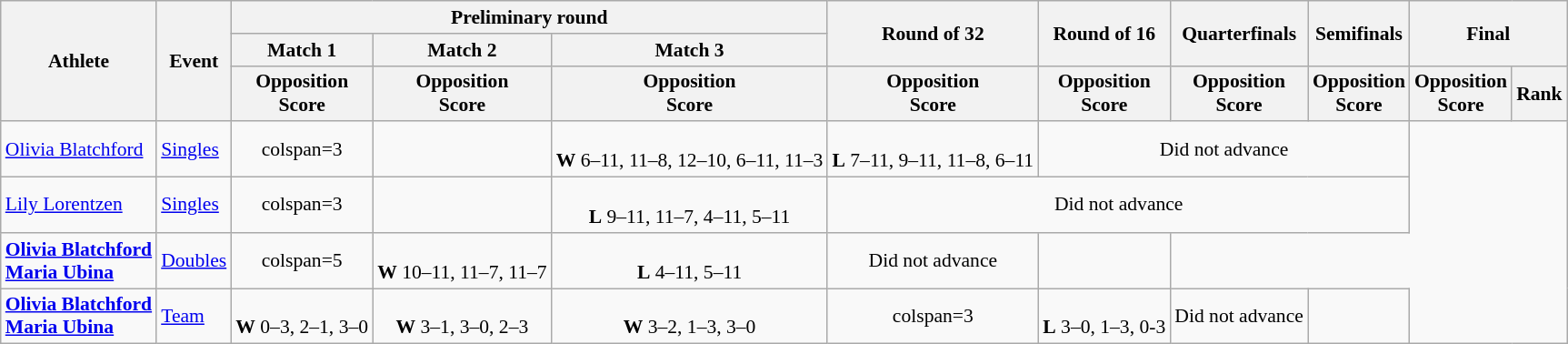<table class="wikitable" style="font-size:90%">
<tr>
<th rowspan=3>Athlete</th>
<th rowspan=3>Event</th>
<th colspan=3>Preliminary round</th>
<th rowspan=2>Round of 32</th>
<th rowspan=2>Round of 16</th>
<th rowspan=2>Quarterfinals</th>
<th rowspan=2>Semifinals</th>
<th colspan=2 rowspan=2>Final</th>
</tr>
<tr>
<th>Match 1</th>
<th>Match 2</th>
<th>Match 3</th>
</tr>
<tr>
<th>Opposition<br>Score</th>
<th>Opposition<br>Score</th>
<th>Opposition<br>Score</th>
<th>Opposition<br>Score</th>
<th>Opposition<br>Score</th>
<th>Opposition<br>Score</th>
<th>Opposition<br>Score</th>
<th>Opposition<br>Score</th>
<th>Rank</th>
</tr>
<tr align=center>
<td align=left><a href='#'>Olivia Blatchford</a></td>
<td align=left><a href='#'>Singles</a></td>
<td>colspan=3 </td>
<td></td>
<td><br><strong>W</strong> 6–11, 11–8, 12–10, 6–11, 11–3</td>
<td><br><strong>L</strong> 7–11, 9–11, 11–8, 6–11</td>
<td colspan=3>Did not advance</td>
</tr>
<tr align=center>
<td align=left><a href='#'>Lily Lorentzen</a></td>
<td align=left><a href='#'>Singles</a></td>
<td>colspan=3 </td>
<td></td>
<td><br><strong>L</strong> 9–11, 11–7, 4–11, 5–11</td>
<td colspan=4>Did not advance</td>
</tr>
<tr align=center>
<td align=left><strong><a href='#'>Olivia Blatchford</a><br><a href='#'>Maria Ubina</a></strong></td>
<td align=left><a href='#'>Doubles</a></td>
<td>colspan=5 </td>
<td><br><strong>W</strong> 10–11, 11–7, 11–7</td>
<td><br><strong>L</strong> 4–11, 5–11</td>
<td>Did not advance</td>
<td></td>
</tr>
<tr align=center>
<td align=left><strong><a href='#'>Olivia Blatchford</a><br><a href='#'>Maria Ubina</a></strong></td>
<td align=left><a href='#'>Team</a></td>
<td><br><strong>W</strong> 0–3, 2–1, 3–0</td>
<td><br><strong>W</strong> 3–1, 3–0, 2–3</td>
<td><br><strong>W</strong> 3–2, 1–3, 3–0</td>
<td>colspan=3 </td>
<td><br><strong>L</strong> 3–0, 1–3, 0-3</td>
<td>Did not advance</td>
<td></td>
</tr>
</table>
